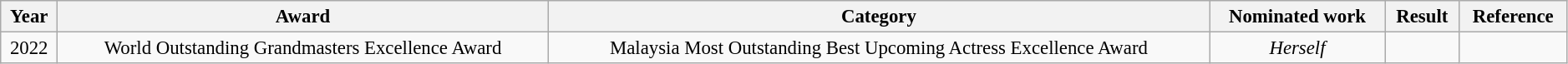<table class="wikitable"  style="text-align: center; font-size:95%; width:99%;">
<tr>
<th>Year</th>
<th>Award</th>
<th>Category</th>
<th class="unsortable">Nominated work</th>
<th>Result</th>
<th>Reference</th>
</tr>
<tr>
<td rowspan="1">2022</td>
<td>World Outstanding Grandmasters Excellence Award</td>
<td>Malaysia Most Outstanding Best Upcoming Actress Excellence Award</td>
<td><em>Herself</em></td>
<td></td>
<td></td>
</tr>
</table>
